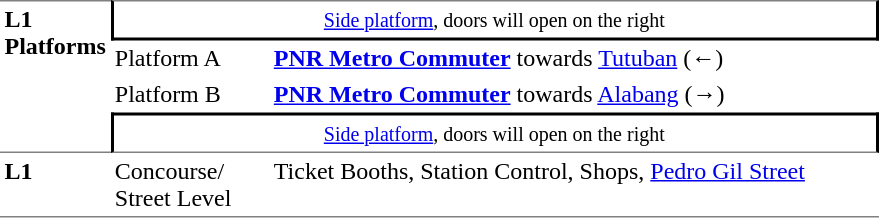<table border=0 cellspacing=0 cellpadding=3>
<tr>
<td style="border-top:solid 1px gray;border-bottom:solid 1px gray;" rowspan=4 valign=top><strong>L1<br>Platforms</strong></td>
<td style="border-top:solid 1px gray;border-right:solid 2px black;border-left:solid 2px black;border-bottom:solid 2px black;text-align:center;" colspan=2><small><a href='#'>Side platform</a>, doors will open on the right</small></td>
</tr>
<tr>
<td>Platform A</td>
<td><a href='#'><span><strong>PNR Metro Commuter</strong></span></a> towards <a href='#'>Tutuban</a> (←)</td>
</tr>
<tr>
<td>Platform B</td>
<td><a href='#'><span><strong>PNR Metro Commuter</strong></span></a> towards <a href='#'>Alabang</a> (→)</td>
</tr>
<tr>
<td style="border-top:solid 2px black;border-right:solid 2px black;border-left:solid 2px black;border-bottom:solid 1px gray;text-align:center;" colspan=2><small><a href='#'>Side platform</a>, doors will open on the right</small></td>
</tr>
<tr>
<td style="border-bottom:solid 1px gray;" width=50 valign=top><strong>L1</strong></td>
<td style="border-bottom:solid 1px gray;" width=100 valign=top>Concourse/<br>Street Level</td>
<td style="border-bottom:solid 1px gray;" width=400 valign=top>Ticket Booths, Station Control, Shops, <a href='#'>Pedro Gil Street</a></td>
</tr>
</table>
